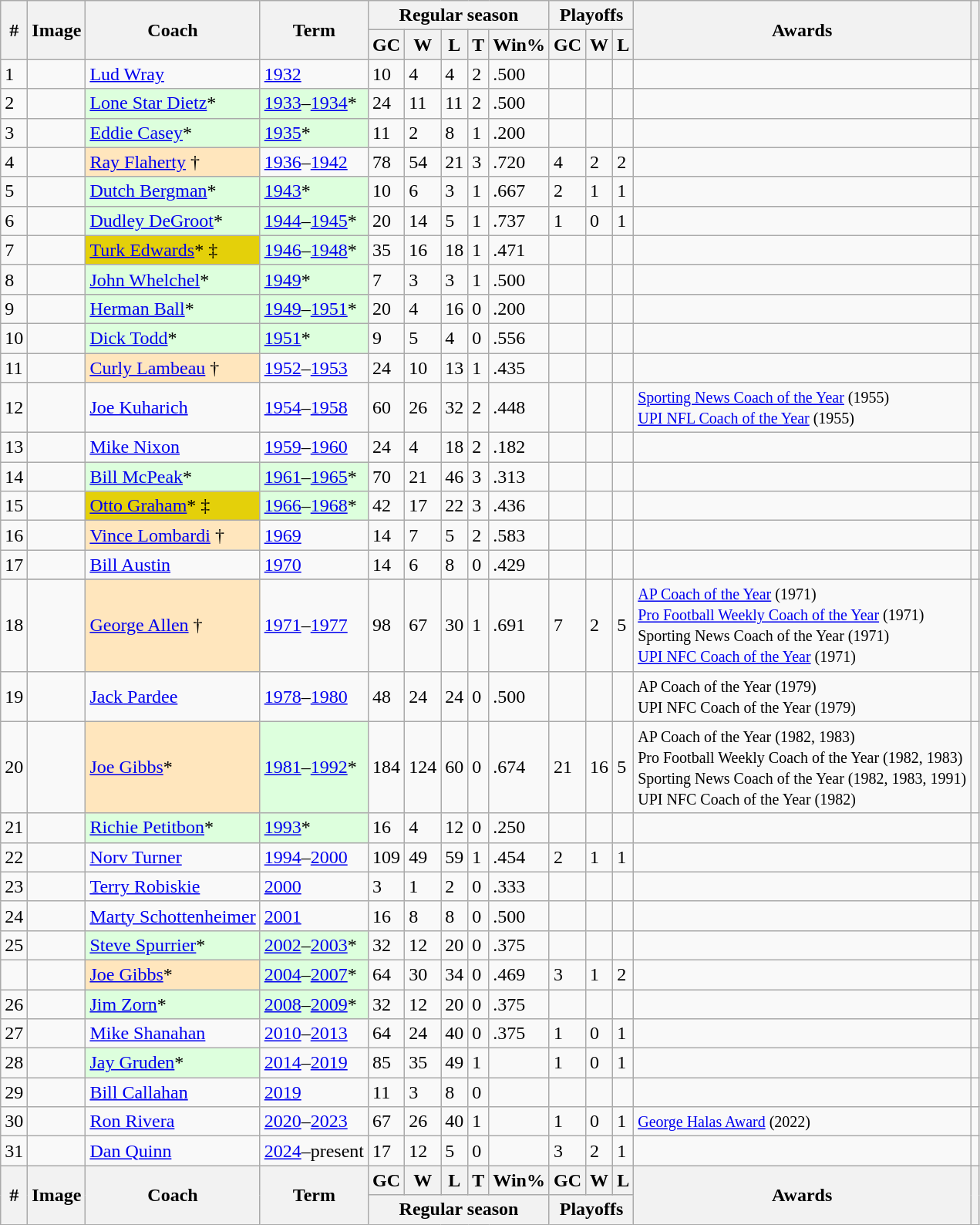<table class="wikitable sortable">
<tr>
<th rowspan="2">#</th>
<th rowspan="2" class=unsortable>Image</th>
<th rowspan="2" class=unsortable>Coach</th>
<th rowspan="2" class=unsortable>Term</th>
<th colspan="5">Regular season</th>
<th colspan="3">Playoffs</th>
<th rowspan="2" class=unsortable>Awards</th>
<th rowspan="2" class=unsortable></th>
</tr>
<tr>
<th>GC</th>
<th>W</th>
<th>L</th>
<th>T</th>
<th>Win%</th>
<th>GC</th>
<th>W</th>
<th>L</th>
</tr>
<tr>
<td>1</td>
<td></td>
<td><a href='#'>Lud Wray</a></td>
<td><a href='#'>1932</a></td>
<td>10</td>
<td>4</td>
<td>4</td>
<td>2</td>
<td>.500</td>
<td></td>
<td></td>
<td></td>
<td></td>
<td></td>
</tr>
<tr>
<td>2</td>
<td></td>
<td style="background-color:#ddffdd"><a href='#'>Lone Star Dietz</a>*</td>
<td style="background-color:#ddffdd"><a href='#'>1933</a>–<a href='#'>1934</a>*</td>
<td>24</td>
<td>11</td>
<td>11</td>
<td>2</td>
<td>.500</td>
<td></td>
<td></td>
<td></td>
<td></td>
<td></td>
</tr>
<tr>
<td>3</td>
<td></td>
<td style="background-color:#ddffdd"><a href='#'>Eddie Casey</a>*</td>
<td style="background-color:#ddffdd"><a href='#'>1935</a>*</td>
<td>11</td>
<td>2</td>
<td>8</td>
<td>1</td>
<td>.200</td>
<td></td>
<td></td>
<td></td>
<td></td>
<td></td>
</tr>
<tr>
<td>4</td>
<td></td>
<td style="background-color:#FFE6BD"><a href='#'>Ray Flaherty</a> †</td>
<td><a href='#'>1936</a>–<a href='#'>1942</a></td>
<td>78</td>
<td>54</td>
<td>21</td>
<td>3</td>
<td>.720</td>
<td>4</td>
<td>2</td>
<td>2</td>
<td></td>
<td></td>
</tr>
<tr>
<td>5</td>
<td></td>
<td style="background-color:#ddffdd"><a href='#'>Dutch Bergman</a>*</td>
<td style="background-color:#ddffdd"><a href='#'>1943</a>*</td>
<td>10</td>
<td>6</td>
<td>3</td>
<td>1</td>
<td>.667</td>
<td>2</td>
<td>1</td>
<td>1</td>
<td></td>
<td></td>
</tr>
<tr>
<td>6</td>
<td></td>
<td style="background-color:#ddffdd"><a href='#'>Dudley DeGroot</a>*</td>
<td style="background-color:#ddffdd"><a href='#'>1944</a>–<a href='#'>1945</a>*</td>
<td>20</td>
<td>14</td>
<td>5</td>
<td>1</td>
<td>.737</td>
<td>1</td>
<td>0</td>
<td>1</td>
<td></td>
<td></td>
</tr>
<tr>
<td>7</td>
<td></td>
<td style="background-color:#E4D00A"><a href='#'>Turk Edwards</a>* ‡</td>
<td style="background-color:#ddffdd"><a href='#'>1946</a>–<a href='#'>1948</a>*</td>
<td>35</td>
<td>16</td>
<td>18</td>
<td>1</td>
<td>.471</td>
<td></td>
<td></td>
<td></td>
<td></td>
<td></td>
</tr>
<tr>
<td>8</td>
<td></td>
<td style="background-color:#ddffdd"><a href='#'>John Whelchel</a>*</td>
<td style="background-color:#ddffdd"><a href='#'>1949</a>*</td>
<td>7</td>
<td>3</td>
<td>3</td>
<td>1</td>
<td>.500</td>
<td></td>
<td></td>
<td></td>
<td></td>
<td></td>
</tr>
<tr>
<td>9</td>
<td></td>
<td style="background-color:#ddffdd"><a href='#'>Herman Ball</a>*</td>
<td style="background-color:#ddffdd"><a href='#'>1949</a>–<a href='#'>1951</a>*</td>
<td>20</td>
<td>4</td>
<td>16</td>
<td>0</td>
<td>.200</td>
<td></td>
<td></td>
<td></td>
<td></td>
<td></td>
</tr>
<tr>
<td>10</td>
<td></td>
<td style="background-color:#ddffdd"><a href='#'>Dick Todd</a>*</td>
<td style="background-color:#ddffdd"><a href='#'>1951</a>*</td>
<td>9</td>
<td>5</td>
<td>4</td>
<td>0</td>
<td>.556</td>
<td></td>
<td></td>
<td></td>
<td></td>
<td></td>
</tr>
<tr>
<td>11</td>
<td></td>
<td style="background-color:#FFE6BD"><a href='#'>Curly Lambeau</a> †</td>
<td><a href='#'>1952</a>–<a href='#'>1953</a></td>
<td>24</td>
<td>10</td>
<td>13</td>
<td>1</td>
<td>.435</td>
<td></td>
<td></td>
<td></td>
<td></td>
<td></td>
</tr>
<tr>
<td>12</td>
<td></td>
<td><a href='#'>Joe Kuharich</a></td>
<td><a href='#'>1954</a>–<a href='#'>1958</a></td>
<td>60</td>
<td>26</td>
<td>32</td>
<td>2</td>
<td>.448</td>
<td></td>
<td></td>
<td></td>
<td><small><a href='#'>Sporting News Coach of the Year</a> (1955)<br> <a href='#'>UPI NFL Coach of the Year</a> (1955)</small></td>
<td></td>
</tr>
<tr>
<td>13</td>
<td></td>
<td><a href='#'>Mike Nixon</a></td>
<td><a href='#'>1959</a>–<a href='#'>1960</a></td>
<td>24</td>
<td>4</td>
<td>18</td>
<td>2</td>
<td>.182</td>
<td></td>
<td></td>
<td></td>
<td></td>
<td></td>
</tr>
<tr>
<td>14</td>
<td></td>
<td style="background-color:#ddffdd"><a href='#'>Bill McPeak</a>*</td>
<td style="background-color:#ddffdd"><a href='#'>1961</a>–<a href='#'>1965</a>*</td>
<td>70</td>
<td>21</td>
<td>46</td>
<td>3</td>
<td>.313</td>
<td></td>
<td></td>
<td></td>
<td></td>
<td></td>
</tr>
<tr>
<td>15</td>
<td></td>
<td style="background-color:#E4D00A"><a href='#'>Otto Graham</a>* ‡</td>
<td style="background-color:#ddffdd"><a href='#'>1966</a>–<a href='#'>1968</a>*</td>
<td>42</td>
<td>17</td>
<td>22</td>
<td>3</td>
<td>.436</td>
<td></td>
<td></td>
<td></td>
<td></td>
<td></td>
</tr>
<tr>
<td>16</td>
<td></td>
<td style="background-color:#FFE6BD"><a href='#'>Vince Lombardi</a> †</td>
<td><a href='#'>1969</a></td>
<td>14</td>
<td>7</td>
<td>5</td>
<td>2</td>
<td>.583</td>
<td></td>
<td></td>
<td></td>
<td></td>
<td></td>
</tr>
<tr>
<td>17</td>
<td></td>
<td><a href='#'>Bill Austin</a></td>
<td><a href='#'>1970</a></td>
<td>14</td>
<td>6</td>
<td>8</td>
<td>0</td>
<td>.429</td>
<td></td>
<td></td>
<td></td>
<td></td>
<td></td>
</tr>
<tr>
</tr>
<tr>
<td>18</td>
<td></td>
<td style="background-color:#FFE6BD"><a href='#'>George Allen</a> †</td>
<td><a href='#'>1971</a>–<a href='#'>1977</a></td>
<td>98</td>
<td>67</td>
<td>30</td>
<td>1</td>
<td>.691</td>
<td>7</td>
<td>2</td>
<td>5</td>
<td><small> <a href='#'>AP Coach of the Year</a> (1971)<br> <a href='#'>Pro Football Weekly Coach of the Year</a> (1971)<br> Sporting News Coach of the Year (1971)<br> <a href='#'>UPI NFC Coach of the Year</a> (1971)</small></td>
<td></td>
</tr>
<tr>
<td>19</td>
<td></td>
<td><a href='#'>Jack Pardee</a></td>
<td><a href='#'>1978</a>–<a href='#'>1980</a></td>
<td>48</td>
<td>24</td>
<td>24</td>
<td>0</td>
<td>.500</td>
<td></td>
<td></td>
<td></td>
<td><small> AP Coach of the Year (1979)<br> UPI NFC Coach of the Year (1979)</small></td>
<td></td>
</tr>
<tr>
<td>20</td>
<td></td>
<td style="background-color:#FFE6BD"><a href='#'>Joe Gibbs</a>*</td>
<td style="background-color:#ddffdd"><a href='#'>1981</a>–<a href='#'>1992</a>*</td>
<td>184</td>
<td>124</td>
<td>60</td>
<td>0</td>
<td>.674</td>
<td>21</td>
<td>16</td>
<td>5</td>
<td><small> AP Coach of the Year (1982, 1983)<br> Pro Football Weekly Coach of the Year (1982, 1983) <br> Sporting News Coach of the Year (1982, 1983, 1991) <br> UPI NFC Coach of the Year (1982)</small></td>
<td></td>
</tr>
<tr>
<td>21</td>
<td></td>
<td style="background-color:#ddffdd"><a href='#'>Richie Petitbon</a>*</td>
<td style="background-color:#ddffdd"><a href='#'>1993</a>*</td>
<td>16</td>
<td>4</td>
<td>12</td>
<td>0</td>
<td>.250</td>
<td></td>
<td></td>
<td></td>
<td></td>
<td></td>
</tr>
<tr>
<td>22</td>
<td></td>
<td><a href='#'>Norv Turner</a></td>
<td><a href='#'>1994</a>–<a href='#'>2000</a></td>
<td>109</td>
<td>49</td>
<td>59</td>
<td>1</td>
<td>.454</td>
<td>2</td>
<td>1</td>
<td>1</td>
<td></td>
<td></td>
</tr>
<tr>
<td>23</td>
<td></td>
<td><a href='#'>Terry Robiskie</a></td>
<td><a href='#'>2000</a></td>
<td>3</td>
<td>1</td>
<td>2</td>
<td>0</td>
<td>.333</td>
<td></td>
<td></td>
<td></td>
<td></td>
<td></td>
</tr>
<tr>
<td>24</td>
<td></td>
<td><a href='#'>Marty Schottenheimer</a></td>
<td><a href='#'>2001</a></td>
<td>16</td>
<td>8</td>
<td>8</td>
<td>0</td>
<td>.500</td>
<td></td>
<td></td>
<td></td>
<td></td>
<td></td>
</tr>
<tr>
<td>25</td>
<td></td>
<td style="background-color:#ddffdd"><a href='#'>Steve Spurrier</a>*</td>
<td style="background-color:#ddffdd"><a href='#'>2002</a>–<a href='#'>2003</a>*</td>
<td>32</td>
<td>12</td>
<td>20</td>
<td>0</td>
<td>.375</td>
<td></td>
<td></td>
<td></td>
<td></td>
<td></td>
</tr>
<tr>
<td></td>
<td></td>
<td style="background-color:#FFE6BD"><a href='#'>Joe Gibbs</a>*</td>
<td style="background-color:#ddffdd"><a href='#'>2004</a>–<a href='#'>2007</a>*</td>
<td>64</td>
<td>30</td>
<td>34</td>
<td>0</td>
<td>.469</td>
<td>3</td>
<td>1</td>
<td>2</td>
<td></td>
<td></td>
</tr>
<tr>
<td>26</td>
<td></td>
<td style="background-color:#ddffdd"><a href='#'>Jim Zorn</a>*</td>
<td style="background-color:#ddffdd"><a href='#'>2008</a>–<a href='#'>2009</a>*</td>
<td>32</td>
<td>12</td>
<td>20</td>
<td>0</td>
<td>.375</td>
<td></td>
<td></td>
<td></td>
<td></td>
<td></td>
</tr>
<tr>
<td>27</td>
<td></td>
<td><a href='#'>Mike Shanahan</a></td>
<td><a href='#'>2010</a>–<a href='#'>2013</a></td>
<td>64</td>
<td>24</td>
<td>40</td>
<td>0</td>
<td>.375</td>
<td>1</td>
<td>0</td>
<td>1</td>
<td></td>
<td></td>
</tr>
<tr>
<td>28</td>
<td></td>
<td style="background-color:#ddffdd"><a href='#'>Jay Gruden</a>*</td>
<td><a href='#'>2014</a>–<a href='#'>2019</a></td>
<td>85</td>
<td>35</td>
<td>49</td>
<td>1</td>
<td></td>
<td>1</td>
<td>0</td>
<td>1</td>
<td></td>
<td></td>
</tr>
<tr>
<td>29</td>
<td></td>
<td><a href='#'>Bill Callahan</a></td>
<td><a href='#'>2019</a></td>
<td>11</td>
<td>3</td>
<td>8</td>
<td>0</td>
<td></td>
<td></td>
<td></td>
<td></td>
<td></td>
<td></td>
</tr>
<tr>
<td>30</td>
<td></td>
<td><a href='#'>Ron Rivera</a></td>
<td><a href='#'>2020</a>–<a href='#'>2023</a></td>
<td>67</td>
<td>26</td>
<td>40</td>
<td>1</td>
<td></td>
<td>1</td>
<td>0</td>
<td>1</td>
<td><small><a href='#'>George Halas Award</a> (2022)</small></td>
<td></td>
</tr>
<tr>
<td>31</td>
<td></td>
<td><a href='#'>Dan Quinn</a></td>
<td><a href='#'>2024</a>–present</td>
<td>17</td>
<td>12</td>
<td>5</td>
<td>0</td>
<td></td>
<td>3</td>
<td>2</td>
<td>1</td>
<td></td>
<td></td>
</tr>
<tr>
<th rowspan="2">#</th>
<th rowspan="2">Image</th>
<th rowspan="2">Coach</th>
<th rowspan="2">Term</th>
<th>GC</th>
<th>W</th>
<th>L</th>
<th>T</th>
<th>Win%</th>
<th>GC</th>
<th>W</th>
<th>L</th>
<th rowspan="2">Awards</th>
<th rowspan="2"></th>
</tr>
<tr>
<th colspan="5">Regular season</th>
<th colspan="3">Playoffs</th>
</tr>
</table>
